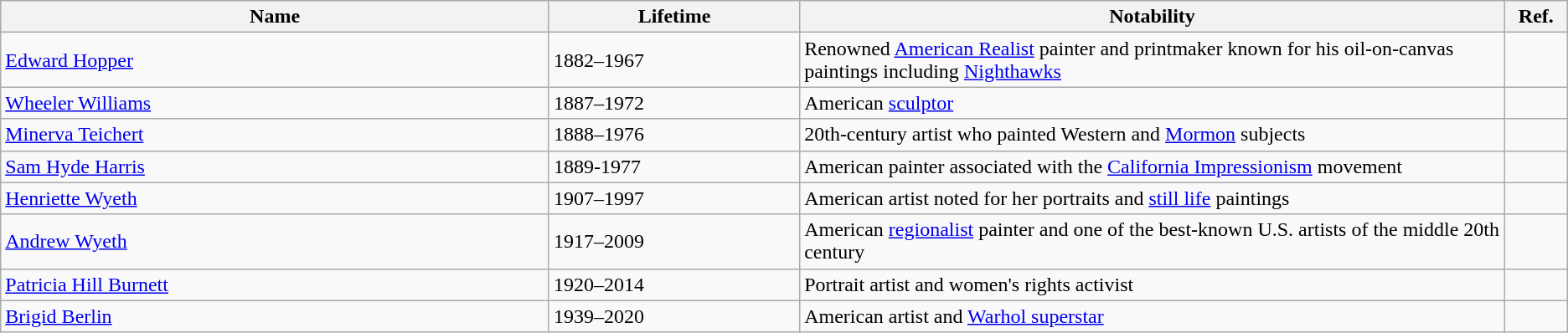<table class="wikitable sortable">
<tr>
<th width="35%">Name</th>
<th width="16%">Lifetime</th>
<th width="45%">Notability</th>
<th class="unsortable" width="17%">Ref.</th>
</tr>
<tr>
<td><a href='#'>Edward Hopper</a></td>
<td>1882–1967</td>
<td>Renowned <a href='#'>American Realist</a> painter and printmaker known for his oil-on-canvas paintings including <a href='#'>Nighthawks</a></td>
<td></td>
</tr>
<tr>
<td><a href='#'>Wheeler Williams</a></td>
<td>1887–1972</td>
<td>American <a href='#'>sculptor</a></td>
<td></td>
</tr>
<tr>
<td><a href='#'>Minerva Teichert</a></td>
<td>1888–1976</td>
<td>20th-century artist who painted Western and <a href='#'>Mormon</a> subjects</td>
<td></td>
</tr>
<tr>
<td><a href='#'>Sam Hyde Harris</a></td>
<td>1889-1977</td>
<td>American painter associated with the <a href='#'>California Impressionism</a> movement</td>
<td></td>
</tr>
<tr>
<td><a href='#'>Henriette Wyeth</a></td>
<td>1907–1997</td>
<td>American artist noted for her portraits and <a href='#'>still life</a> paintings</td>
<td></td>
</tr>
<tr>
<td><a href='#'>Andrew Wyeth</a></td>
<td>1917–2009</td>
<td>American <a href='#'>regionalist</a> painter and one of the best-known U.S. artists of the middle 20th century</td>
<td></td>
</tr>
<tr>
<td><a href='#'>Patricia Hill Burnett</a></td>
<td>1920–2014</td>
<td>Portrait artist and women's rights activist</td>
<td></td>
</tr>
<tr>
<td><a href='#'>Brigid Berlin</a></td>
<td>1939–2020</td>
<td>American artist and <a href='#'>Warhol superstar</a></td>
<td></td>
</tr>
</table>
